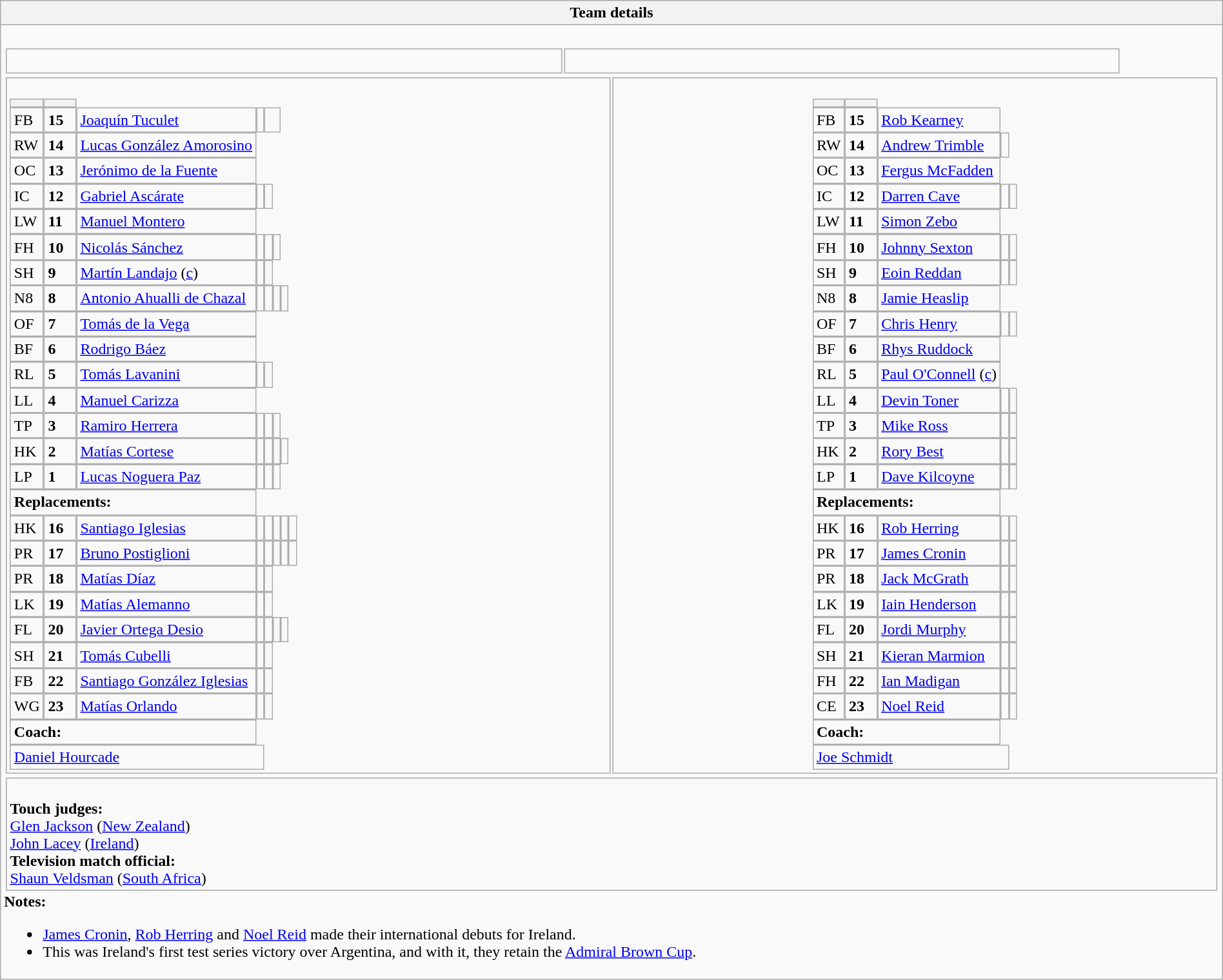<table style="width:100%" class="wikitable collapsible collapsed">
<tr>
<th>Team details</th>
</tr>
<tr>
<td><br><table width=92% |>
<tr>
<td></td>
<td><br></td>
</tr>
</table>
<table style="width:100%;">
<tr>
<td style="vertical-align:top; width:50%"><br><table cellspacing="0" cellpadding="0">
<tr>
<th width="25"></th>
<th width="25"></th>
</tr>
<tr>
<td>FB</td>
<td><strong>15</strong></td>
<td><a href='#'>Joaquín Tuculet</a></td>
<td></td>
<td colspan=2></td>
</tr>
<tr>
<td>RW</td>
<td><strong>14</strong></td>
<td><a href='#'>Lucas González Amorosino</a></td>
</tr>
<tr>
<td>OC</td>
<td><strong>13</strong></td>
<td><a href='#'>Jerónimo de la Fuente</a></td>
</tr>
<tr>
<td>IC</td>
<td><strong>12</strong></td>
<td><a href='#'>Gabriel Ascárate</a></td>
<td></td>
<td></td>
</tr>
<tr>
<td>LW</td>
<td><strong>11</strong></td>
<td><a href='#'>Manuel Montero</a></td>
</tr>
<tr>
<td>FH</td>
<td><strong>10</strong></td>
<td><a href='#'>Nicolás Sánchez</a></td>
<td></td>
<td></td>
<td></td>
</tr>
<tr>
<td>SH</td>
<td><strong>9</strong></td>
<td><a href='#'>Martín Landajo</a> (<a href='#'>c</a>)</td>
<td></td>
<td></td>
</tr>
<tr>
<td>N8</td>
<td><strong>8</strong></td>
<td><a href='#'>Antonio Ahualli de Chazal</a></td>
<td></td>
<td></td>
<td></td>
<td></td>
</tr>
<tr>
<td>OF</td>
<td><strong>7</strong></td>
<td><a href='#'>Tomás de la Vega</a></td>
</tr>
<tr>
<td>BF</td>
<td><strong>6</strong></td>
<td><a href='#'>Rodrigo Báez</a></td>
</tr>
<tr>
<td>RL</td>
<td><strong>5</strong></td>
<td><a href='#'>Tomás Lavanini</a></td>
<td></td>
<td></td>
</tr>
<tr>
<td>LL</td>
<td><strong>4</strong></td>
<td><a href='#'>Manuel Carizza</a></td>
</tr>
<tr>
<td>TP</td>
<td><strong>3</strong></td>
<td><a href='#'>Ramiro Herrera</a></td>
<td></td>
<td></td>
<td></td>
</tr>
<tr>
<td>HK</td>
<td><strong>2</strong></td>
<td><a href='#'>Matías Cortese</a></td>
<td></td>
<td></td>
<td></td>
<td></td>
</tr>
<tr>
<td>LP</td>
<td><strong>1</strong></td>
<td><a href='#'>Lucas Noguera Paz</a></td>
<td></td>
<td></td>
<td></td>
</tr>
<tr>
<td colspan=3><strong>Replacements:</strong></td>
</tr>
<tr>
<td>HK</td>
<td><strong>16</strong></td>
<td><a href='#'>Santiago Iglesias</a></td>
<td></td>
<td></td>
<td></td>
<td></td>
<td></td>
</tr>
<tr>
<td>PR</td>
<td><strong>17</strong></td>
<td><a href='#'>Bruno Postiglioni</a></td>
<td></td>
<td></td>
<td></td>
<td></td>
<td></td>
</tr>
<tr>
<td>PR</td>
<td><strong>18</strong></td>
<td><a href='#'>Matías Díaz</a></td>
<td></td>
<td></td>
</tr>
<tr>
<td>LK</td>
<td><strong>19</strong></td>
<td><a href='#'>Matías Alemanno</a></td>
<td></td>
<td></td>
</tr>
<tr>
<td>FL</td>
<td><strong>20</strong></td>
<td><a href='#'>Javier Ortega Desio</a></td>
<td></td>
<td></td>
<td></td>
<td></td>
</tr>
<tr>
<td>SH</td>
<td><strong>21</strong></td>
<td><a href='#'>Tomás Cubelli</a></td>
<td></td>
<td></td>
</tr>
<tr>
<td>FB</td>
<td><strong>22</strong></td>
<td><a href='#'>Santiago González Iglesias</a></td>
<td></td>
<td></td>
</tr>
<tr>
<td>WG</td>
<td><strong>23</strong></td>
<td><a href='#'>Matías Orlando</a></td>
<td></td>
<td></td>
</tr>
<tr>
<td colspan=3><strong>Coach:</strong></td>
</tr>
<tr>
<td colspan="4"> <a href='#'>Daniel Hourcade</a></td>
</tr>
</table>
</td>
<td style="vertical-align:top; width:50%"><br><table cellspacing="0" cellpadding="0" style="margin:auto">
<tr>
<th width="25"></th>
<th width="25"></th>
</tr>
<tr>
<td>FB</td>
<td><strong>15</strong></td>
<td><a href='#'>Rob Kearney</a></td>
</tr>
<tr>
<td>RW</td>
<td><strong>14</strong></td>
<td><a href='#'>Andrew Trimble</a></td>
<td></td>
</tr>
<tr>
<td>OC</td>
<td><strong>13</strong></td>
<td><a href='#'>Fergus McFadden</a></td>
</tr>
<tr>
<td>IC</td>
<td><strong>12</strong></td>
<td><a href='#'>Darren Cave</a></td>
<td></td>
<td></td>
</tr>
<tr>
<td>LW</td>
<td><strong>11</strong></td>
<td><a href='#'>Simon Zebo</a></td>
</tr>
<tr>
<td>FH</td>
<td><strong>10</strong></td>
<td><a href='#'>Johnny Sexton</a></td>
<td></td>
<td></td>
</tr>
<tr>
<td>SH</td>
<td><strong>9</strong></td>
<td><a href='#'>Eoin Reddan</a></td>
<td></td>
<td></td>
</tr>
<tr>
<td>N8</td>
<td><strong>8</strong></td>
<td><a href='#'>Jamie Heaslip</a></td>
</tr>
<tr>
<td>OF</td>
<td><strong>7</strong></td>
<td><a href='#'>Chris Henry</a></td>
<td></td>
<td></td>
</tr>
<tr>
<td>BF</td>
<td><strong>6</strong></td>
<td><a href='#'>Rhys Ruddock</a></td>
</tr>
<tr>
<td>RL</td>
<td><strong>5</strong></td>
<td><a href='#'>Paul O'Connell</a> (<a href='#'>c</a>)</td>
</tr>
<tr>
<td>LL</td>
<td><strong>4</strong></td>
<td><a href='#'>Devin Toner</a></td>
<td></td>
<td></td>
</tr>
<tr>
<td>TP</td>
<td><strong>3</strong></td>
<td><a href='#'>Mike Ross</a></td>
<td></td>
<td></td>
</tr>
<tr>
<td>HK</td>
<td><strong>2</strong></td>
<td><a href='#'>Rory Best</a></td>
<td></td>
<td></td>
</tr>
<tr>
<td>LP</td>
<td><strong>1</strong></td>
<td><a href='#'>Dave Kilcoyne</a></td>
<td></td>
<td></td>
</tr>
<tr>
<td colspan=3><strong>Replacements:</strong></td>
</tr>
<tr>
<td>HK</td>
<td><strong>16</strong></td>
<td><a href='#'>Rob Herring</a></td>
<td></td>
<td></td>
</tr>
<tr>
<td>PR</td>
<td><strong>17</strong></td>
<td><a href='#'>James Cronin</a></td>
<td></td>
<td></td>
</tr>
<tr>
<td>PR</td>
<td><strong>18</strong></td>
<td><a href='#'>Jack McGrath</a></td>
<td></td>
<td></td>
</tr>
<tr>
<td>LK</td>
<td><strong>19</strong></td>
<td><a href='#'>Iain Henderson</a></td>
<td></td>
<td></td>
</tr>
<tr>
<td>FL</td>
<td><strong>20</strong></td>
<td><a href='#'>Jordi Murphy</a></td>
<td></td>
<td></td>
</tr>
<tr>
<td>SH</td>
<td><strong>21</strong></td>
<td><a href='#'>Kieran Marmion</a></td>
<td></td>
<td></td>
</tr>
<tr>
<td>FH</td>
<td><strong>22</strong></td>
<td><a href='#'>Ian Madigan</a></td>
<td></td>
<td></td>
</tr>
<tr>
<td>CE</td>
<td><strong>23</strong></td>
<td><a href='#'>Noel Reid</a></td>
<td></td>
<td></td>
</tr>
<tr>
<td colspan=3><strong>Coach:</strong></td>
</tr>
<tr>
<td colspan="4"> <a href='#'>Joe Schmidt</a></td>
</tr>
</table>
</td>
</tr>
</table>
<table style="width:100%">
<tr>
<td><br>
<strong>Touch judges:</strong>
<br><a href='#'>Glen Jackson</a> (<a href='#'>New Zealand</a>)
<br><a href='#'>John Lacey</a> (<a href='#'>Ireland</a>)
<br><strong>Television match official:</strong>
<br><a href='#'>Shaun Veldsman</a> (<a href='#'>South Africa</a>)</td>
</tr>
</table>
<strong>Notes:</strong><ul><li><a href='#'>James Cronin</a>, <a href='#'>Rob Herring</a> and <a href='#'>Noel Reid</a> made their international debuts for Ireland.</li><li>This was Ireland's first test series victory over Argentina, and with it, they retain the <a href='#'>Admiral Brown Cup</a>.</li></ul></td>
</tr>
</table>
